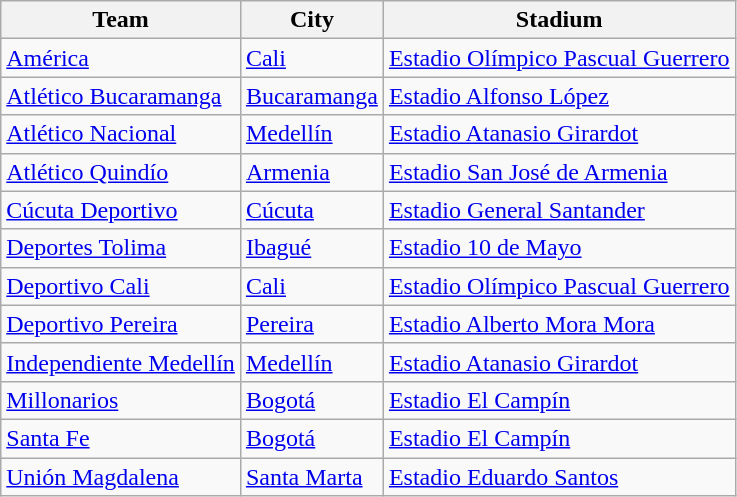<table class="wikitable sortable">
<tr>
<th>Team</th>
<th>City</th>
<th>Stadium</th>
</tr>
<tr>
<td><a href='#'>América</a></td>
<td><a href='#'>Cali</a></td>
<td><a href='#'>Estadio Olímpico Pascual Guerrero</a></td>
</tr>
<tr>
<td><a href='#'>Atlético Bucaramanga</a></td>
<td><a href='#'>Bucaramanga</a></td>
<td><a href='#'>Estadio Alfonso López</a></td>
</tr>
<tr>
<td><a href='#'>Atlético Nacional</a></td>
<td><a href='#'>Medellín</a></td>
<td><a href='#'>Estadio Atanasio Girardot</a></td>
</tr>
<tr>
<td><a href='#'>Atlético Quindío</a></td>
<td><a href='#'>Armenia</a></td>
<td><a href='#'>Estadio San José de Armenia</a></td>
</tr>
<tr>
<td><a href='#'>Cúcuta Deportivo</a></td>
<td><a href='#'>Cúcuta</a></td>
<td><a href='#'>Estadio General Santander</a></td>
</tr>
<tr>
<td><a href='#'>Deportes Tolima</a></td>
<td><a href='#'>Ibagué</a></td>
<td><a href='#'>Estadio 10 de Mayo</a></td>
</tr>
<tr>
<td><a href='#'>Deportivo Cali</a></td>
<td><a href='#'>Cali</a></td>
<td><a href='#'>Estadio Olímpico Pascual Guerrero</a></td>
</tr>
<tr>
<td><a href='#'>Deportivo Pereira</a></td>
<td><a href='#'>Pereira</a></td>
<td><a href='#'>Estadio Alberto Mora Mora</a></td>
</tr>
<tr>
<td><a href='#'>Independiente Medellín</a></td>
<td><a href='#'>Medellín</a></td>
<td><a href='#'>Estadio Atanasio Girardot</a></td>
</tr>
<tr>
<td><a href='#'>Millonarios</a></td>
<td><a href='#'>Bogotá</a></td>
<td><a href='#'>Estadio El Campín</a></td>
</tr>
<tr>
<td><a href='#'>Santa Fe</a></td>
<td><a href='#'>Bogotá</a></td>
<td><a href='#'>Estadio El Campín</a></td>
</tr>
<tr>
<td><a href='#'>Unión Magdalena</a></td>
<td><a href='#'>Santa Marta</a></td>
<td><a href='#'>Estadio Eduardo Santos</a></td>
</tr>
</table>
